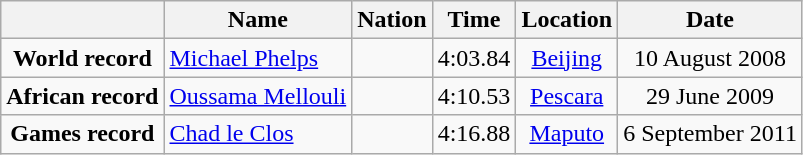<table class=wikitable style=text-align:center>
<tr>
<th></th>
<th>Name</th>
<th>Nation</th>
<th>Time</th>
<th>Location</th>
<th>Date</th>
</tr>
<tr>
<td><strong>World record</strong></td>
<td align=left><a href='#'>Michael Phelps</a></td>
<td align=left></td>
<td align=left>4:03.84</td>
<td><a href='#'>Beijing</a></td>
<td>10 August 2008</td>
</tr>
<tr>
<td><strong>African record</strong></td>
<td align=left><a href='#'>Oussama Mellouli</a></td>
<td align=left></td>
<td align=left>4:10.53</td>
<td><a href='#'>Pescara</a></td>
<td>29 June 2009</td>
</tr>
<tr>
<td><strong>Games record</strong></td>
<td align=left><a href='#'>Chad le Clos</a></td>
<td align=left></td>
<td align=left>4:16.88</td>
<td><a href='#'>Maputo</a></td>
<td>6 September 2011</td>
</tr>
</table>
